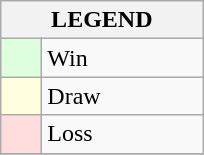<table class="wikitable">
<tr>
<th colspan="2">LEGEND</th>
</tr>
<tr>
<td style="background:#ddffdd;" width=20> </td>
<td width=100>Win</td>
</tr>
<tr>
<td style="background:#ffffdd"  width=20> </td>
<td width=100>Draw</td>
</tr>
<tr>
<td style="background:#ffdddd;" width=20> </td>
<td width=100>Loss</td>
</tr>
<tr>
</tr>
</table>
